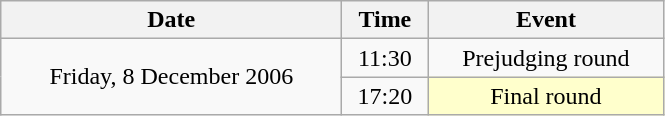<table class = "wikitable" style="text-align:center;">
<tr>
<th width=220>Date</th>
<th width=50>Time</th>
<th width=150>Event</th>
</tr>
<tr>
<td rowspan=2>Friday, 8 December 2006</td>
<td>11:30</td>
<td>Prejudging round</td>
</tr>
<tr>
<td>17:20</td>
<td bgcolor=ffffcc>Final round</td>
</tr>
</table>
